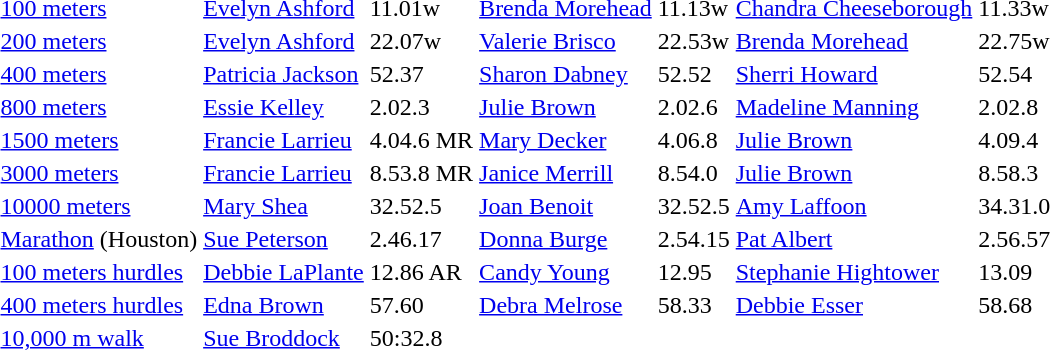<table>
<tr>
<td><a href='#'>100 meters</a></td>
<td><a href='#'>Evelyn Ashford</a></td>
<td>11.01w</td>
<td><a href='#'>Brenda Morehead</a></td>
<td>11.13w</td>
<td><a href='#'>Chandra Cheeseborough</a></td>
<td>11.33w</td>
</tr>
<tr>
<td><a href='#'>200 meters</a></td>
<td><a href='#'>Evelyn Ashford</a></td>
<td>22.07w</td>
<td><a href='#'>Valerie Brisco</a></td>
<td>22.53w</td>
<td><a href='#'>Brenda Morehead</a></td>
<td>22.75w</td>
</tr>
<tr>
<td><a href='#'>400 meters</a></td>
<td><a href='#'>Patricia Jackson</a></td>
<td>52.37</td>
<td><a href='#'>Sharon Dabney</a></td>
<td>52.52</td>
<td><a href='#'>Sherri Howard</a></td>
<td>52.54</td>
</tr>
<tr>
<td><a href='#'>800 meters</a></td>
<td><a href='#'>Essie Kelley</a></td>
<td>2.02.3</td>
<td><a href='#'>Julie Brown</a></td>
<td>2.02.6</td>
<td><a href='#'>Madeline Manning</a></td>
<td>2.02.8</td>
</tr>
<tr>
<td><a href='#'>1500 meters</a></td>
<td><a href='#'>Francie Larrieu</a></td>
<td>4.04.6	MR</td>
<td><a href='#'>Mary Decker</a></td>
<td>4.06.8</td>
<td><a href='#'>Julie Brown</a></td>
<td>4.09.4</td>
</tr>
<tr>
<td><a href='#'>3000 meters</a></td>
<td><a href='#'>Francie Larrieu</a></td>
<td>8.53.8	MR</td>
<td><a href='#'>Janice Merrill</a></td>
<td>8.54.0</td>
<td><a href='#'>Julie Brown</a></td>
<td>8.58.3</td>
</tr>
<tr>
<td><a href='#'>10000 meters</a></td>
<td><a href='#'>Mary Shea</a></td>
<td>32.52.5</td>
<td><a href='#'>Joan Benoit</a></td>
<td>32.52.5</td>
<td><a href='#'>Amy Laffoon</a></td>
<td>34.31.0</td>
</tr>
<tr>
<td><a href='#'>Marathon</a> (Houston)</td>
<td><a href='#'>Sue Peterson</a></td>
<td>2.46.17</td>
<td><a href='#'>Donna Burge</a></td>
<td>2.54.15</td>
<td><a href='#'>Pat Albert</a></td>
<td>2.56.57</td>
</tr>
<tr>
<td><a href='#'>100 meters hurdles</a></td>
<td><a href='#'>Debbie LaPlante</a></td>
<td>12.86	AR</td>
<td><a href='#'>Candy Young</a></td>
<td>12.95</td>
<td><a href='#'>Stephanie Hightower</a></td>
<td>13.09</td>
</tr>
<tr>
<td><a href='#'>400 meters hurdles</a></td>
<td><a href='#'>Edna Brown</a></td>
<td>57.60</td>
<td><a href='#'>Debra Melrose</a></td>
<td>58.33</td>
<td><a href='#'>Debbie Esser</a></td>
<td>58.68</td>
</tr>
<tr>
<td><a href='#'>10,000 m walk</a></td>
<td><a href='#'>Sue Broddock</a></td>
<td>50:32.8</td>
<td></td>
<td></td>
<td></td>
<td></td>
</tr>
</table>
